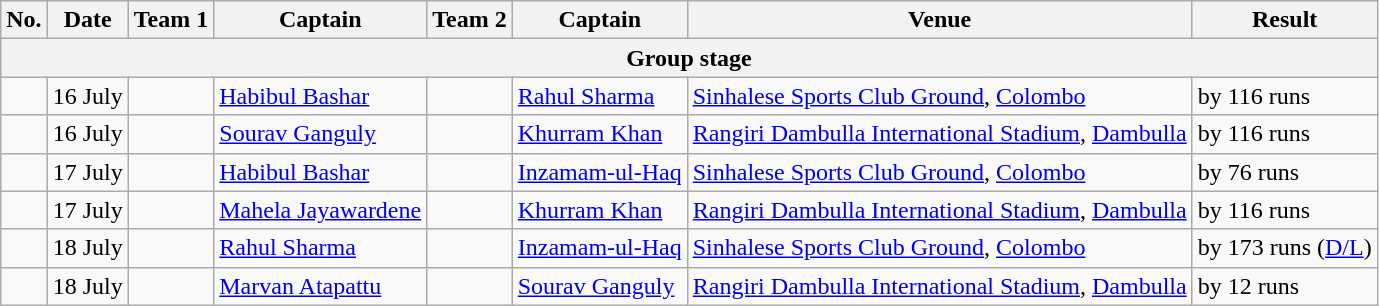<table class="wikitable">
<tr>
<th>No.</th>
<th>Date</th>
<th>Team 1</th>
<th>Captain</th>
<th>Team 2</th>
<th>Captain</th>
<th>Venue</th>
<th>Result</th>
</tr>
<tr>
<th colspan="8">Group stage</th>
</tr>
<tr>
<td></td>
<td>16 July</td>
<td></td>
<td><a href='#'>Habibul Bashar</a></td>
<td></td>
<td><a href='#'>Rahul Sharma</a></td>
<td><a href='#'>Sinhalese Sports Club Ground</a>, <a href='#'>Colombo</a></td>
<td> by 116 runs</td>
</tr>
<tr>
<td></td>
<td>16 July</td>
<td></td>
<td><a href='#'>Sourav Ganguly</a></td>
<td></td>
<td><a href='#'>Khurram Khan</a></td>
<td><a href='#'>Rangiri Dambulla International Stadium</a>, <a href='#'>Dambulla</a></td>
<td> by 116 runs</td>
</tr>
<tr>
<td></td>
<td>17 July</td>
<td></td>
<td><a href='#'>Habibul Bashar</a></td>
<td></td>
<td><a href='#'>Inzamam-ul-Haq</a></td>
<td><a href='#'>Sinhalese Sports Club Ground</a>, <a href='#'>Colombo</a></td>
<td> by 76 runs</td>
</tr>
<tr>
<td></td>
<td>17 July</td>
<td></td>
<td><a href='#'>Mahela Jayawardene</a></td>
<td></td>
<td><a href='#'>Khurram Khan</a></td>
<td><a href='#'>Rangiri Dambulla International Stadium</a>, <a href='#'>Dambulla</a></td>
<td> by 116 runs</td>
</tr>
<tr>
<td></td>
<td>18 July</td>
<td></td>
<td><a href='#'>Rahul Sharma</a></td>
<td></td>
<td><a href='#'>Inzamam-ul-Haq</a></td>
<td><a href='#'>Sinhalese Sports Club Ground</a>, <a href='#'>Colombo</a></td>
<td> by 173 runs (<a href='#'>D/L</a>)</td>
</tr>
<tr>
<td></td>
<td>18 July</td>
<td></td>
<td><a href='#'>Marvan Atapattu</a></td>
<td></td>
<td><a href='#'>Sourav Ganguly</a></td>
<td><a href='#'>Rangiri Dambulla International Stadium</a>, <a href='#'>Dambulla</a></td>
<td> by 12 runs</td>
</tr>
</table>
